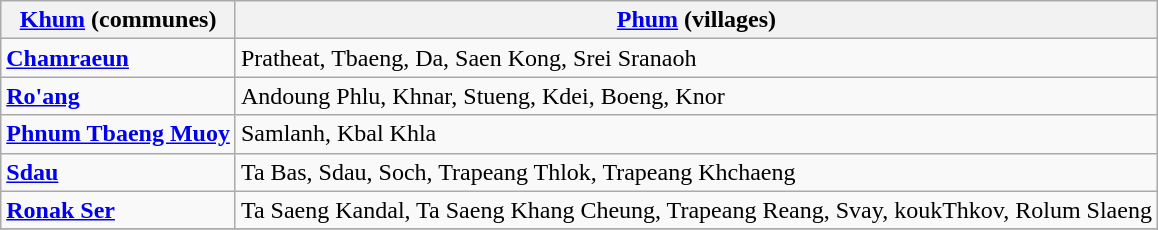<table class="wikitable">
<tr>
<th><a href='#'>Khum</a> (communes)</th>
<th><a href='#'>Phum</a> (villages)</th>
</tr>
<tr>
<td><strong><a href='#'>Chamraeun</a></strong></td>
<td>Pratheat, Tbaeng, Da, Saen Kong, Srei Sranaoh</td>
</tr>
<tr>
<td><strong><a href='#'>Ro'ang</a></strong></td>
<td>Andoung Phlu, Khnar, Stueng, Kdei, Boeng, Knor</td>
</tr>
<tr>
<td><strong><a href='#'>Phnum Tbaeng Muoy</a></strong></td>
<td>Samlanh, Kbal Khla</td>
</tr>
<tr>
<td><strong><a href='#'>Sdau</a></strong></td>
<td>Ta Bas, Sdau, Soch, Trapeang Thlok, Trapeang Khchaeng</td>
</tr>
<tr>
<td><strong><a href='#'>Ronak Ser</a></strong></td>
<td>Ta Saeng Kandal, Ta Saeng Khang Cheung, Trapeang Reang, Svay, koukThkov, Rolum Slaeng</td>
</tr>
<tr>
</tr>
</table>
